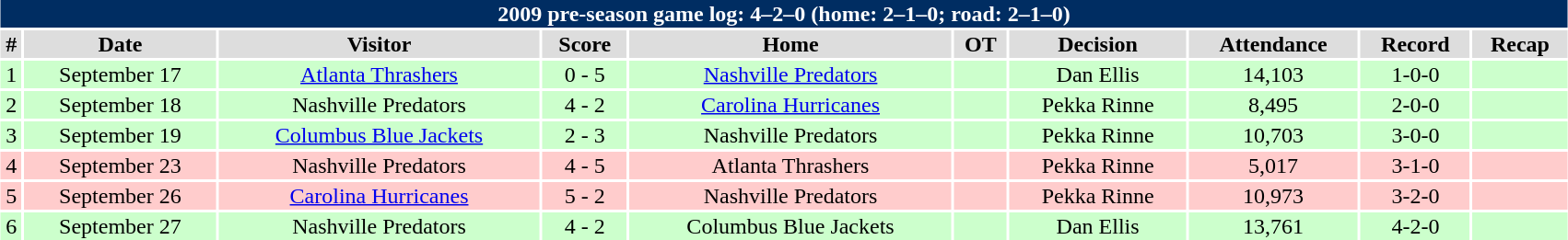<table class="toccolours collapsible" width=90% style="clear:both; margin:1.5em auto; text-align:center">
<tr>
<th colspan=11 style="background:#002D62; color:white;">2009 pre-season game log: 4–2–0 (home: 2–1–0; road: 2–1–0)</th>
</tr>
<tr align="center" bgcolor="#dddddd">
<td><strong>#</strong></td>
<td><strong>Date</strong></td>
<td><strong>Visitor</strong></td>
<td><strong>Score</strong></td>
<td><strong>Home</strong></td>
<td><strong>OT</strong></td>
<td><strong>Decision</strong></td>
<td><strong>Attendance</strong></td>
<td><strong>Record</strong></td>
<td><strong>Recap</strong></td>
</tr>
<tr align="center" bgcolor="#ccffcc">
<td>1</td>
<td>September 17</td>
<td><a href='#'>Atlanta Thrashers</a></td>
<td>0 - 5</td>
<td><a href='#'>Nashville Predators</a></td>
<td></td>
<td>Dan Ellis</td>
<td>14,103</td>
<td>1-0-0</td>
<td></td>
</tr>
<tr align="center" bgcolor="#ccffcc">
<td>2</td>
<td>September 18</td>
<td>Nashville Predators</td>
<td>4 - 2</td>
<td><a href='#'>Carolina Hurricanes</a></td>
<td></td>
<td>Pekka Rinne</td>
<td>8,495</td>
<td>2-0-0</td>
<td></td>
</tr>
<tr align="center" bgcolor="#ccffcc">
<td>3</td>
<td>September 19</td>
<td><a href='#'>Columbus Blue Jackets</a></td>
<td>2 - 3</td>
<td>Nashville Predators</td>
<td></td>
<td>Pekka Rinne</td>
<td>10,703</td>
<td>3-0-0</td>
<td></td>
</tr>
<tr align="center" bgcolor="ffcccc">
<td>4</td>
<td>September 23</td>
<td>Nashville Predators</td>
<td>4 - 5</td>
<td>Atlanta Thrashers</td>
<td></td>
<td>Pekka Rinne</td>
<td>5,017</td>
<td>3-1-0</td>
<td></td>
</tr>
<tr align="center" bgcolor="ffcccc">
<td>5</td>
<td>September 26</td>
<td><a href='#'>Carolina Hurricanes</a></td>
<td>5 - 2</td>
<td>Nashville Predators</td>
<td></td>
<td>Pekka Rinne</td>
<td>10,973</td>
<td>3-2-0</td>
<td></td>
</tr>
<tr align="center" bgcolor="#ccffcc">
<td>6</td>
<td>September 27</td>
<td>Nashville Predators</td>
<td>4 - 2</td>
<td>Columbus Blue Jackets</td>
<td></td>
<td>Dan Ellis</td>
<td>13,761</td>
<td>4-2-0</td>
<td></td>
</tr>
</table>
